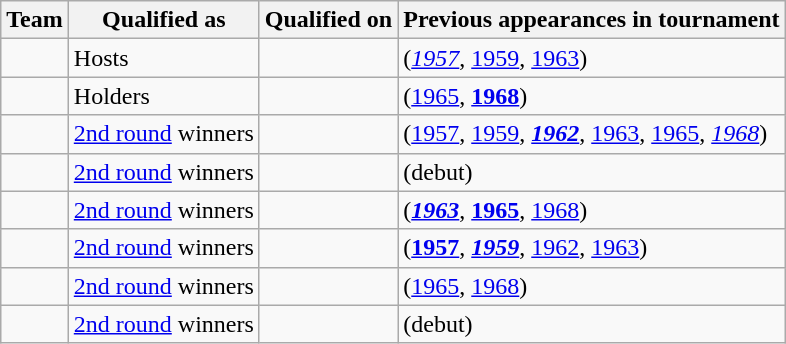<table class="wikitable sortable" style="text-align:left;">
<tr>
<th>Team</th>
<th>Qualified as</th>
<th>Qualified on</th>
<th>Previous appearances in tournament</th>
</tr>
<tr>
<td></td>
<td>Hosts</td>
<td></td>
<td> (<em><a href='#'>1957</a></em>, <a href='#'>1959</a>, <a href='#'>1963</a>)</td>
</tr>
<tr>
<td></td>
<td>Holders</td>
<td></td>
<td> (<a href='#'>1965</a>, <strong><a href='#'>1968</a></strong>)</td>
</tr>
<tr>
<td></td>
<td><a href='#'>2nd round</a> winners</td>
<td></td>
<td> (<a href='#'>1957</a>, <a href='#'>1959</a>, <strong><em><a href='#'>1962</a></em></strong>, <a href='#'>1963</a>, <a href='#'>1965</a>, <em><a href='#'>1968</a></em>)</td>
</tr>
<tr>
<td></td>
<td><a href='#'>2nd round</a> winners</td>
<td></td>
<td> (debut)</td>
</tr>
<tr>
<td></td>
<td><a href='#'>2nd round</a> winners</td>
<td></td>
<td> (<strong><em><a href='#'>1963</a></em></strong>, <strong><a href='#'>1965</a></strong>, <a href='#'>1968</a>)</td>
</tr>
<tr>
<td></td>
<td><a href='#'>2nd round</a> winners</td>
<td></td>
<td> (<strong><a href='#'>1957</a></strong>, <strong><em><a href='#'>1959</a></em></strong>, <a href='#'>1962</a>, <a href='#'>1963</a>)</td>
</tr>
<tr>
<td></td>
<td><a href='#'>2nd round</a> winners</td>
<td></td>
<td> (<a href='#'>1965</a>, <a href='#'>1968</a>)</td>
</tr>
<tr>
<td></td>
<td><a href='#'>2nd round</a> winners</td>
<td></td>
<td> (debut)</td>
</tr>
</table>
